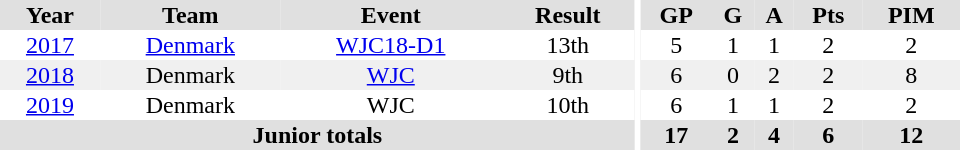<table border="0" cellpadding="1" cellspacing="0" ID="Table3" style="text-align:center; width:40em">
<tr ALIGN="center" bgcolor="#e0e0e0">
<th>Year</th>
<th>Team</th>
<th>Event</th>
<th>Result</th>
<th rowspan="102" bgcolor="#ffffff"></th>
<th>GP</th>
<th>G</th>
<th>A</th>
<th>Pts</th>
<th>PIM</th>
</tr>
<tr>
<td><a href='#'>2017</a></td>
<td><a href='#'>Denmark</a></td>
<td><a href='#'>WJC18-D1</a></td>
<td>13th</td>
<td>5</td>
<td>1</td>
<td>1</td>
<td>2</td>
<td>2</td>
</tr>
<tr bgcolor="#f0f0f0">
<td><a href='#'>2018</a></td>
<td>Denmark</td>
<td><a href='#'>WJC</a></td>
<td>9th</td>
<td>6</td>
<td>0</td>
<td>2</td>
<td>2</td>
<td>8</td>
</tr>
<tr>
<td><a href='#'>2019</a></td>
<td>Denmark</td>
<td>WJC</td>
<td>10th</td>
<td>6</td>
<td>1</td>
<td>1</td>
<td>2</td>
<td>2</td>
</tr>
<tr bgcolor="#e0e0e0">
<th colspan="4">Junior totals</th>
<th>17</th>
<th>2</th>
<th>4</th>
<th>6</th>
<th>12</th>
</tr>
</table>
